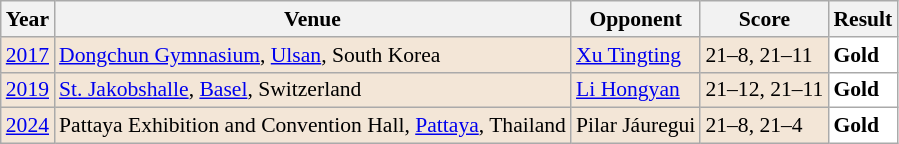<table class="sortable wikitable" style="font-size: 90%;">
<tr>
<th>Year</th>
<th>Venue</th>
<th>Opponent</th>
<th>Score</th>
<th>Result</th>
</tr>
<tr style="background:#F3E6D7">
<td align="center"><a href='#'>2017</a></td>
<td align="left"><a href='#'>Dongchun Gymnasium</a>, <a href='#'>Ulsan</a>, South Korea</td>
<td align="left"> <a href='#'>Xu Tingting</a></td>
<td align="left">21–8, 21–11</td>
<td style="text-align:left; background:white"> <strong>Gold</strong></td>
</tr>
<tr style="background:#F3E6D7">
<td align="center"><a href='#'>2019</a></td>
<td align="left"><a href='#'>St. Jakobshalle</a>, <a href='#'>Basel</a>, Switzerland</td>
<td align="left"> <a href='#'>Li Hongyan</a></td>
<td align="left">21–12, 21–11</td>
<td style="text-align:left; background:white"> <strong>Gold</strong></td>
</tr>
<tr style="background:#F3E6D7">
<td align="center"><a href='#'>2024</a></td>
<td align="left">Pattaya Exhibition and Convention Hall, <a href='#'>Pattaya</a>, Thailand</td>
<td align="left"> Pilar Jáuregui</td>
<td align="left">21–8, 21–4</td>
<td style="text-align:left; background:white"> <strong>Gold</strong></td>
</tr>
</table>
